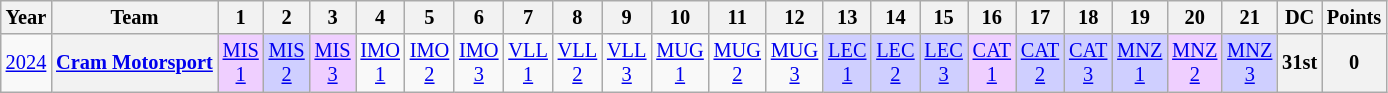<table class="wikitable" style="text-align:center; font-size:85%">
<tr>
<th>Year</th>
<th>Team</th>
<th>1</th>
<th>2</th>
<th>3</th>
<th>4</th>
<th>5</th>
<th>6</th>
<th>7</th>
<th>8</th>
<th>9</th>
<th>10</th>
<th>11</th>
<th>12</th>
<th>13</th>
<th>14</th>
<th>15</th>
<th>16</th>
<th>17</th>
<th>18</th>
<th>19</th>
<th>20</th>
<th>21</th>
<th>DC</th>
<th>Points</th>
</tr>
<tr>
<td><a href='#'>2024</a></td>
<th nowrap><a href='#'>Cram Motorsport</a></th>
<td style="background:#efcfff"><a href='#'>MIS<br>1</a><br></td>
<td style="background:#cfcfff"><a href='#'>MIS<br>2</a><br></td>
<td style="background:#efcfff"><a href='#'>MIS<br>3</a><br></td>
<td><a href='#'>IMO<br>1</a></td>
<td><a href='#'>IMO<br>2</a></td>
<td><a href='#'>IMO<br>3</a></td>
<td><a href='#'>VLL<br>1</a></td>
<td><a href='#'>VLL<br>2</a></td>
<td><a href='#'>VLL<br>3</a></td>
<td><a href='#'>MUG<br>1</a></td>
<td><a href='#'>MUG<br>2</a></td>
<td><a href='#'>MUG<br>3</a></td>
<td style="background:#cfcfff"><a href='#'>LEC<br>1</a><br></td>
<td style="background:#cfcfff"><a href='#'>LEC<br>2</a><br></td>
<td style="background:#cfcfff"><a href='#'>LEC<br>3</a><br></td>
<td style="background:#efcfff"><a href='#'>CAT<br>1</a><br></td>
<td style="background:#cfcfff"><a href='#'>CAT<br>2</a><br></td>
<td style="background:#cfcfff"><a href='#'>CAT<br>3</a><br></td>
<td style="background:#cfcfff"><a href='#'>MNZ<br>1</a><br></td>
<td style="background:#efcfff"><a href='#'>MNZ<br>2</a><br></td>
<td style="background:#cfcfff"><a href='#'>MNZ<br>3</a><br></td>
<th>31st</th>
<th>0</th>
</tr>
</table>
